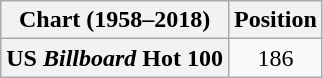<table class="wikitable plainrowheaders" style="text-align:center">
<tr>
<th>Chart (1958–2018)</th>
<th>Position</th>
</tr>
<tr>
<th scope="row">US <em>Billboard</em> Hot 100</th>
<td>186</td>
</tr>
</table>
